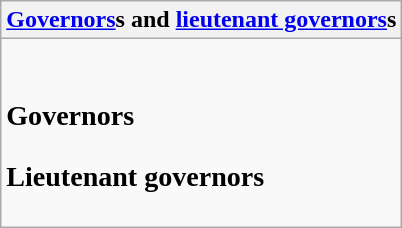<table class="wikitable collapsible collapsed">
<tr>
<th><a href='#'>Governors</a>s and <a href='#'>lieutenant governors</a>s</th>
</tr>
<tr>
<td><br><h3>Governors</h3><h3>Lieutenant governors</h3></td>
</tr>
</table>
